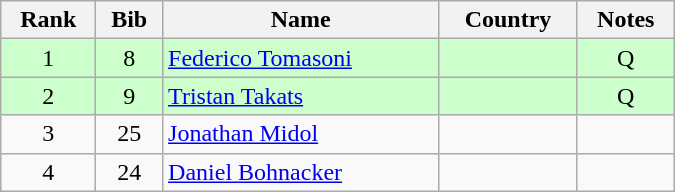<table class="wikitable" style="text-align:center; width:450px">
<tr>
<th>Rank</th>
<th>Bib</th>
<th>Name</th>
<th>Country</th>
<th>Notes</th>
</tr>
<tr bgcolor=ccffcc>
<td>1</td>
<td>8</td>
<td align=left><a href='#'>Federico Tomasoni</a></td>
<td align=left></td>
<td>Q</td>
</tr>
<tr bgcolor=ccffcc>
<td>2</td>
<td>9</td>
<td align=left><a href='#'>Tristan Takats</a></td>
<td align=left></td>
<td>Q</td>
</tr>
<tr>
<td>3</td>
<td>25</td>
<td align=left><a href='#'>Jonathan Midol</a></td>
<td align=left></td>
<td></td>
</tr>
<tr>
<td>4</td>
<td>24</td>
<td align=left><a href='#'>Daniel Bohnacker</a></td>
<td align=left></td>
<td></td>
</tr>
</table>
